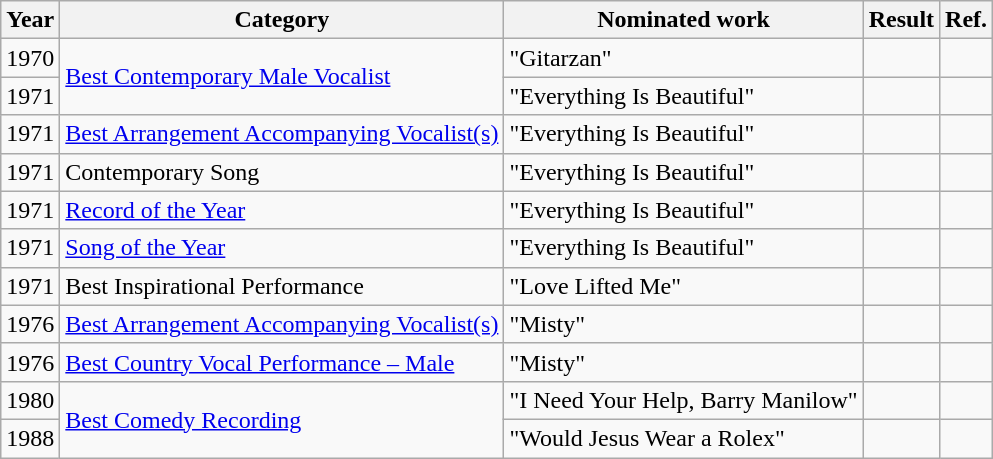<table class="wikitable sortable">
<tr>
<th>Year</th>
<th>Category</th>
<th>Nominated work</th>
<th>Result</th>
<th class="unsortable">Ref.</th>
</tr>
<tr>
<td>1970</td>
<td rowspan=2><a href='#'>Best Contemporary Male Vocalist</a></td>
<td>"Gitarzan"</td>
<td></td>
<td></td>
</tr>
<tr>
<td>1971</td>
<td>"Everything Is Beautiful"</td>
<td></td>
<td></td>
</tr>
<tr>
<td>1971</td>
<td><a href='#'>Best Arrangement Accompanying Vocalist(s)</a></td>
<td>"Everything Is Beautiful"</td>
<td></td>
<td></td>
</tr>
<tr>
<td>1971</td>
<td>Contemporary Song</td>
<td>"Everything Is Beautiful"</td>
<td></td>
<td></td>
</tr>
<tr>
<td>1971</td>
<td><a href='#'>Record of the Year</a></td>
<td>"Everything Is Beautiful"</td>
<td></td>
<td></td>
</tr>
<tr>
<td>1971</td>
<td><a href='#'>Song of the Year</a></td>
<td>"Everything Is Beautiful"</td>
<td></td>
<td></td>
</tr>
<tr>
<td>1971</td>
<td>Best Inspirational Performance</td>
<td>"Love Lifted Me"</td>
<td></td>
<td></td>
</tr>
<tr>
<td>1976</td>
<td><a href='#'>Best Arrangement Accompanying Vocalist(s)</a></td>
<td>"Misty"</td>
<td></td>
<td></td>
</tr>
<tr>
<td>1976</td>
<td><a href='#'>Best Country Vocal Performance – Male</a></td>
<td>"Misty"</td>
<td></td>
<td></td>
</tr>
<tr>
<td>1980</td>
<td rowspan=2><a href='#'>Best Comedy Recording</a></td>
<td>"I Need Your Help, Barry Manilow"</td>
<td></td>
<td></td>
</tr>
<tr>
<td>1988</td>
<td>"Would Jesus Wear a Rolex"</td>
<td></td>
<td></td>
</tr>
</table>
